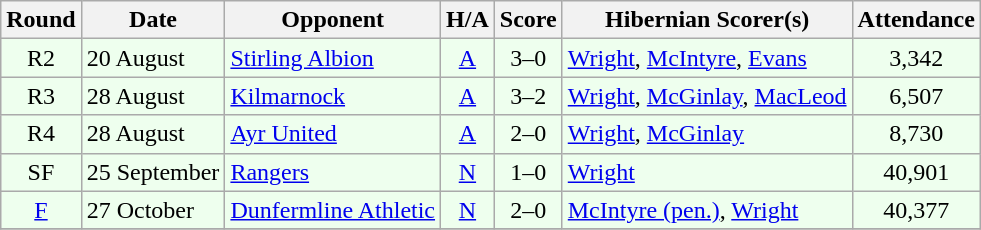<table class="wikitable" style="text-align:center">
<tr>
<th>Round</th>
<th>Date</th>
<th>Opponent</th>
<th>H/A</th>
<th>Score</th>
<th>Hibernian Scorer(s)</th>
<th>Attendance</th>
</tr>
<tr bgcolor=#EEFFEE>
<td>R2</td>
<td align=left>20 August</td>
<td align=left><a href='#'>Stirling Albion</a></td>
<td><a href='#'>A</a></td>
<td>3–0</td>
<td align=left><a href='#'>Wright</a>, <a href='#'>McIntyre</a>, <a href='#'>Evans</a></td>
<td>3,342</td>
</tr>
<tr bgcolor=#EEFFEE>
<td>R3</td>
<td align=left>28 August</td>
<td align=left><a href='#'>Kilmarnock</a></td>
<td><a href='#'>A</a></td>
<td>3–2</td>
<td align=left><a href='#'>Wright</a>, <a href='#'>McGinlay</a>, <a href='#'>MacLeod</a></td>
<td>6,507</td>
</tr>
<tr bgcolor=#EEFFEE>
<td>R4</td>
<td align=left>28 August</td>
<td align=left><a href='#'>Ayr United</a></td>
<td><a href='#'>A</a></td>
<td>2–0</td>
<td align=left><a href='#'>Wright</a>, <a href='#'>McGinlay</a></td>
<td>8,730</td>
</tr>
<tr bgcolor=#EEFFEE>
<td>SF</td>
<td align=left>25 September</td>
<td align=left><a href='#'>Rangers</a></td>
<td><a href='#'>N</a></td>
<td>1–0</td>
<td align=left><a href='#'>Wright</a></td>
<td>40,901</td>
</tr>
<tr bgcolor=#EEFFEE>
<td><a href='#'>F</a></td>
<td align=left>27 October</td>
<td align=left><a href='#'>Dunfermline Athletic</a></td>
<td><a href='#'>N</a></td>
<td>2–0</td>
<td align=left><a href='#'>McIntyre (pen.)</a>, <a href='#'>Wright</a></td>
<td>40,377</td>
</tr>
<tr>
</tr>
</table>
